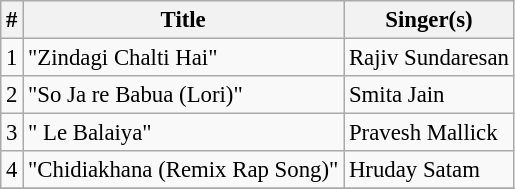<table class="wikitable" style="font-size:95%;">
<tr>
<th>#</th>
<th>Title</th>
<th>Singer(s)</th>
</tr>
<tr>
<td>1</td>
<td>"Zindagi Chalti Hai"</td>
<td>Rajiv Sundaresan</td>
</tr>
<tr>
<td>2</td>
<td>"So Ja re Babua (Lori)"</td>
<td>Smita Jain</td>
</tr>
<tr>
<td>3</td>
<td>" Le Balaiya"</td>
<td>Pravesh Mallick</td>
</tr>
<tr>
<td>4</td>
<td>"Chidiakhana (Remix Rap Song)"</td>
<td>Hruday Satam</td>
</tr>
<tr>
</tr>
</table>
